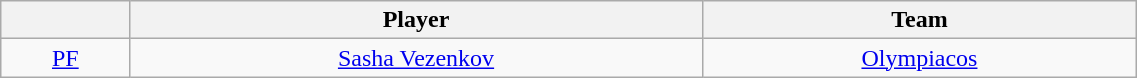<table class="wikitable" style="text-align: center;" width="60%">
<tr>
<th style="text-align:center;"></th>
<th style="text-align:center;">Player</th>
<th style="text-align:center;">Team</th>
</tr>
<tr>
<td style="text-align:center;"><a href='#'>PF</a></td>
<td> <a href='#'>Sasha Vezenkov</a></td>
<td><a href='#'>Olympiacos</a></td>
</tr>
</table>
